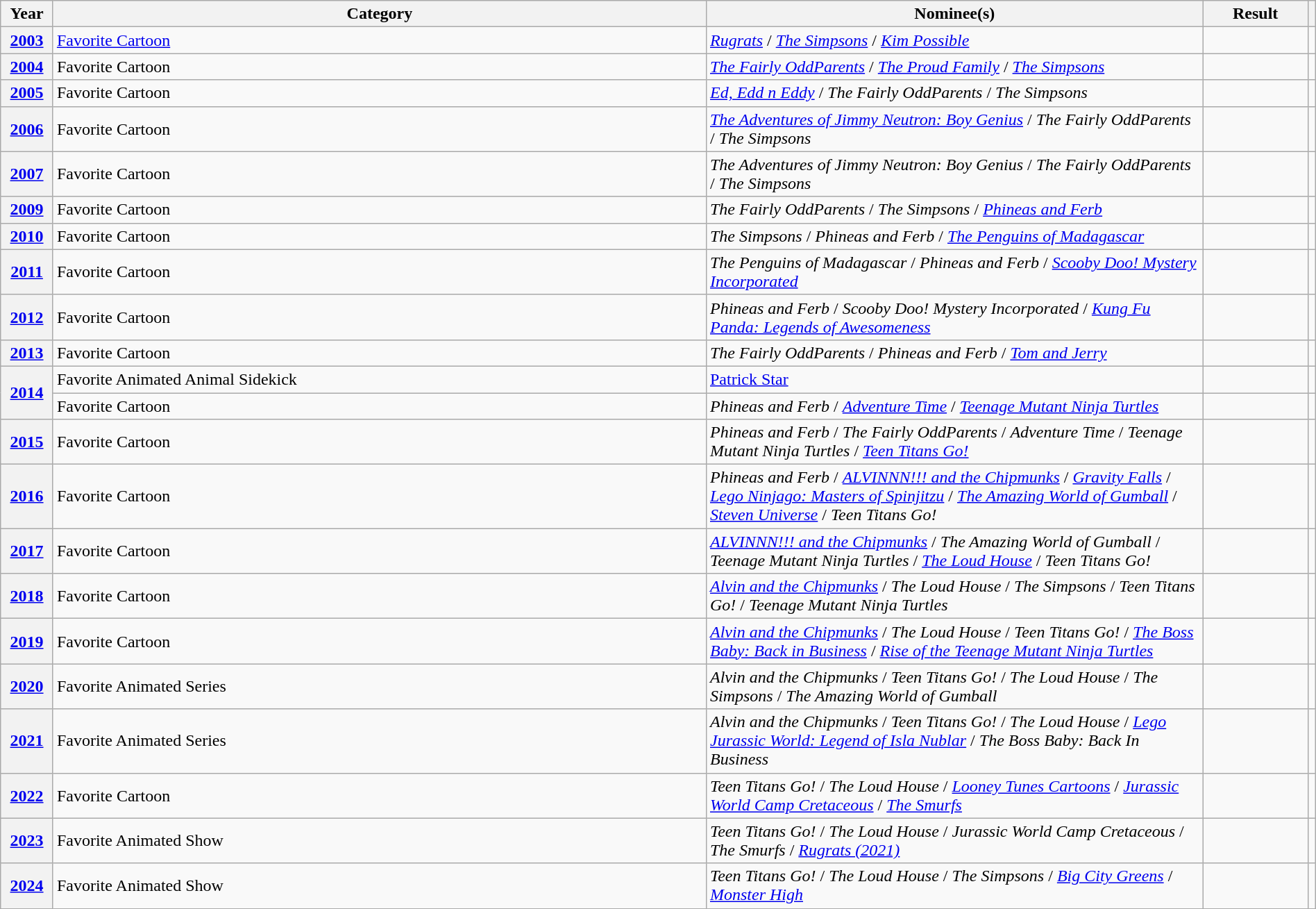<table class="wikitable plainrowheaders" width=100%>
<tr>
<th scope="col" style="width:4%;">Year</th>
<th scope="col" style="width:50%;">Category</th>
<th scope="col" style="width:38%;">Nominee(s)</th>
<th scope="col" style="width:9%;">Result</th>
<th scope="col" style="width:5%;"></th>
</tr>
<tr>
<th scope="row" style="text-align:center;"><a href='#'>2003</a></th>
<td><a href='#'>Favorite Cartoon</a></td>
<td><em><a href='#'>Rugrats</a></em> / <em><a href='#'>The Simpsons</a></em> / <em><a href='#'>Kim Possible</a></em></td>
<td></td>
<td align=center></td>
</tr>
<tr>
<th scope="row" style="text-align:center;"><a href='#'>2004</a></th>
<td>Favorite Cartoon</td>
<td><em><a href='#'>The Fairly OddParents</a></em> / <em><a href='#'>The Proud Family</a></em> / <em><a href='#'>The Simpsons</a></em></td>
<td></td>
<td align=center></td>
</tr>
<tr>
<th scope="row" style="text-align:center;"><a href='#'>2005</a></th>
<td>Favorite Cartoon</td>
<td><em><a href='#'>Ed, Edd n Eddy</a></em> / <em>The Fairly OddParents</em> / <em>The Simpsons</em></td>
<td></td>
<td align=center></td>
</tr>
<tr>
<th scope="row" style="text-align:center;"><a href='#'>2006</a></th>
<td>Favorite Cartoon</td>
<td><em><a href='#'>The Adventures of Jimmy Neutron: Boy Genius</a></em> / <em>The Fairly OddParents</em> / <em>The Simpsons</em></td>
<td></td>
<td align=center></td>
</tr>
<tr>
<th scope="row" style="text-align:center;"><a href='#'>2007</a></th>
<td>Favorite Cartoon</td>
<td><em>The Adventures of Jimmy Neutron: Boy Genius</em> / <em>The Fairly OddParents</em> / <em>The Simpsons</em></td>
<td></td>
<td align=center></td>
</tr>
<tr>
<th scope="row" style="text-align:center;"><a href='#'>2009</a></th>
<td>Favorite Cartoon</td>
<td><em>The Fairly OddParents</em> / <em>The Simpsons</em> / <em><a href='#'>Phineas and Ferb</a></em></td>
<td></td>
<td align=center></td>
</tr>
<tr>
<th scope="row" style="text-align:center;"><a href='#'>2010</a></th>
<td>Favorite Cartoon</td>
<td><em>The Simpsons</em> / <em>Phineas and Ferb</em> / <em><a href='#'>The Penguins of Madagascar</a></em></td>
<td></td>
<td align=center></td>
</tr>
<tr>
<th scope="row" style="text-align:center;"><a href='#'>2011</a></th>
<td>Favorite Cartoon</td>
<td><em>The Penguins of Madagascar</em> / <em>Phineas and Ferb</em> / <em><a href='#'>Scooby Doo! Mystery Incorporated</a></em></td>
<td></td>
<td align=center></td>
</tr>
<tr>
<th scope="row" style="text-align:center;"><a href='#'>2012</a></th>
<td>Favorite Cartoon</td>
<td><em>Phineas and Ferb</em> / <em>Scooby Doo! Mystery Incorporated</em> / <em><a href='#'>Kung Fu Panda: Legends of Awesomeness</a></em></td>
<td></td>
<td align=center></td>
</tr>
<tr>
<th scope="row" style="text-align:center;"><a href='#'>2013</a></th>
<td>Favorite Cartoon</td>
<td><em>The Fairly OddParents</em> / <em>Phineas and Ferb</em> / <em><a href='#'>Tom and Jerry</a></em></td>
<td></td>
<td align=center></td>
</tr>
<tr>
<th scope="row" rowspan="2" style="text-align:center;"><a href='#'>2014</a></th>
<td>Favorite Animated Animal Sidekick</td>
<td><a href='#'>Patrick Star</a></td>
<td></td>
<td align=center></td>
</tr>
<tr>
<td>Favorite Cartoon</td>
<td><em>Phineas and Ferb</em> / <em><a href='#'>Adventure Time</a></em> / <em><a href='#'>Teenage Mutant Ninja Turtles</a></em></td>
<td></td>
<td align=center></td>
</tr>
<tr>
<th scope="row" style="text-align:center;"><a href='#'>2015</a></th>
<td>Favorite Cartoon</td>
<td><em>Phineas and Ferb</em> / <em>The Fairly OddParents</em> / <em>Adventure Time</em> / <em>Teenage Mutant Ninja Turtles</em> / <em><a href='#'>Teen Titans Go!</a></em></td>
<td></td>
<td align=center></td>
</tr>
<tr>
<th scope="row" style="text-align:center;"><a href='#'>2016</a></th>
<td>Favorite Cartoon</td>
<td><em>Phineas and Ferb</em> / <em><a href='#'>ALVINNN!!! and the Chipmunks</a></em> / <em><a href='#'>Gravity Falls</a></em> / <em><a href='#'>Lego Ninjago: Masters of Spinjitzu</a></em> / <em><a href='#'>The Amazing World of Gumball</a></em> / <em><a href='#'>Steven Universe</a></em> / <em>Teen Titans Go!</em></td>
<td></td>
<td align=center></td>
</tr>
<tr>
<th scope="row" style="text-align:center;"><a href='#'>2017</a></th>
<td>Favorite Cartoon</td>
<td><em><a href='#'>ALVINNN!!! and the Chipmunks</a></em> / <em>The Amazing World of Gumball</em> / <em>Teenage Mutant Ninja Turtles</em> / <em><a href='#'>The Loud House</a></em> / <em>Teen Titans Go!</em></td>
<td></td>
<td align=center></td>
</tr>
<tr>
<th scope="row" style="text-align:center;"><a href='#'>2018</a></th>
<td>Favorite Cartoon</td>
<td><em><a href='#'>Alvin and the Chipmunks</a></em> / <em>The Loud House</em> / <em>The Simpsons</em> / <em>Teen Titans Go!</em> / <em>Teenage Mutant Ninja Turtles</em></td>
<td></td>
<td align=center></td>
</tr>
<tr>
<th scope="row" style="text-align:center;"><a href='#'>2019</a></th>
<td>Favorite Cartoon</td>
<td><em><a href='#'>Alvin and the Chipmunks</a></em> / <em>The Loud House</em> / <em>Teen Titans Go!</em> / <em><a href='#'>The Boss Baby: Back in Business</a></em> / <em><a href='#'>Rise of the Teenage Mutant Ninja Turtles</a></em></td>
<td></td>
<td align=center></td>
</tr>
<tr>
<th scope="row" style="text-align:center;"><a href='#'>2020</a></th>
<td>Favorite Animated Series</td>
<td><em>Alvin and the Chipmunks</em> / <em>Teen Titans Go!</em> / <em>The Loud House</em> / <em>The Simpsons</em> / <em>The Amazing World of Gumball</em></td>
<td></td>
<td align=center></td>
</tr>
<tr>
<th scope="row" style="text-align:center;"><a href='#'>2021</a></th>
<td>Favorite Animated Series</td>
<td><em>Alvin and the Chipmunks</em> / <em>Teen Titans Go!</em> / <em>The Loud House</em> / <em><a href='#'>Lego Jurassic World: Legend of Isla Nublar</a></em> / <em>The Boss Baby: Back In Business</em></td>
<td></td>
<td align=center></td>
</tr>
<tr>
<th scope="row" style="text-align:center;"><a href='#'>2022</a></th>
<td>Favorite Cartoon</td>
<td><em>Teen Titans Go!</em> / <em>The Loud House</em> / <em><a href='#'>Looney Tunes Cartoons</a></em> / <em><a href='#'>Jurassic World Camp Cretaceous</a></em> / <em><a href='#'>The Smurfs</a></em></td>
<td></td>
<td align=center></td>
</tr>
<tr>
<th scope="row" style="text-align:center;"><a href='#'>2023</a></th>
<td>Favorite Animated Show</td>
<td><em>Teen Titans Go!</em> / <em>The Loud House</em> / <em>Jurassic World Camp Cretaceous</em> / <em>The Smurfs</em> / <em><a href='#'>Rugrats (2021)</a></em></td>
<td></td>
<td align=center></td>
</tr>
<tr>
<th scope="row" style="text-align:center;"><a href='#'>2024</a></th>
<td>Favorite Animated Show</td>
<td><em>Teen Titans Go!</em> / <em>The Loud House</em> / <em>The Simpsons</em> / <em><a href='#'>Big City Greens</a></em> / <em><a href='#'>Monster High</a></em></td>
<td></td>
<td align=center></td>
</tr>
</table>
